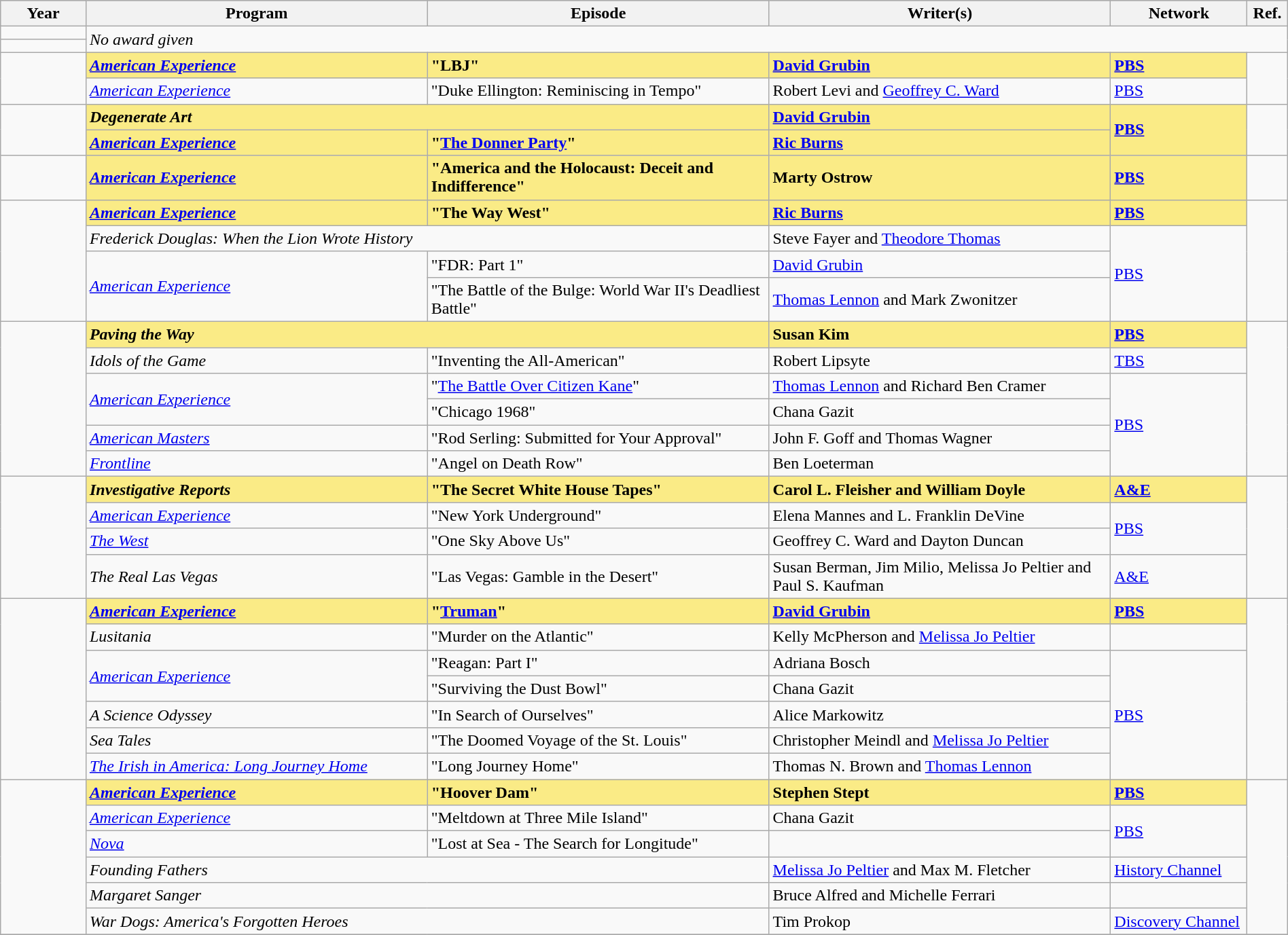<table class="wikitable" style="width:100%">
<tr bgcolor="#CCCCCC" align="center">
<th width="5%">Year</th>
<th width="20%">Program</th>
<th width="20%">Episode</th>
<th width="20%">Writer(s)</th>
<th width="8%">Network</th>
<th width="1%">Ref.</th>
</tr>
<tr>
<td rowspan=1></td>
<td rowspan="2" colspan="5"><em>No award given</em></td>
</tr>
<tr>
<td rowspan=1></td>
</tr>
<tr>
<td rowspan=2></td>
<td style="background:#FAEB86;"><strong><em><a href='#'>American Experience</a></em></strong></td>
<td style="background:#FAEB86;"><strong>"LBJ"</strong></td>
<td style="background:#FAEB86;"><strong><a href='#'>David Grubin</a></strong></td>
<td style="background:#FAEB86;"><strong><a href='#'>PBS</a></strong></td>
<td rowspan=2 style="text-align:center;"></td>
</tr>
<tr>
<td><em><a href='#'>American Experience</a></em></td>
<td>"Duke Ellington: Reminiscing in Tempo"</td>
<td>Robert Levi and <a href='#'>Geoffrey C. Ward</a></td>
<td><a href='#'>PBS</a></td>
</tr>
<tr>
<td rowspan=2></td>
<td colspan="2" style="background:#FAEB86;"><strong><em>Degenerate Art</em></strong></td>
<td style="background:#FAEB86;"><strong><a href='#'>David Grubin</a></strong></td>
<td rowspan="2" style="background:#FAEB86;"><strong><a href='#'>PBS</a></strong></td>
<td rowspan=2 style="text-align:center;"></td>
</tr>
<tr>
<td style="background:#FAEB86;"><strong><em><a href='#'>American Experience</a></em></strong></td>
<td style="background:#FAEB86;"><strong>"<a href='#'>The Donner Party</a>"</strong></td>
<td style="background:#FAEB86;"><strong><a href='#'>Ric Burns</a></strong></td>
</tr>
<tr>
<td rowspan=1></td>
<td style="background:#FAEB86;"><strong><em><a href='#'>American Experience</a></em></strong></td>
<td style="background:#FAEB86;"><strong>"America and the Holocaust: Deceit and Indifference"</strong></td>
<td style="background:#FAEB86;"><strong>Marty Ostrow</strong></td>
<td style="background:#FAEB86;"><strong><a href='#'>PBS</a></strong></td>
<td rowspan=1 style="text-align:center;"></td>
</tr>
<tr>
<td rowspan=4></td>
<td style="background:#FAEB86;"><strong><em><a href='#'>American Experience</a></em></strong></td>
<td style="background:#FAEB86;"><strong>"The Way West"</strong></td>
<td style="background:#FAEB86;"><strong><a href='#'>Ric Burns</a></strong></td>
<td style="background:#FAEB86;"><strong><a href='#'>PBS</a></strong></td>
<td rowspan=4 style="text-align:center;"></td>
</tr>
<tr>
<td colspan="2"><em>Frederick Douglas: When the Lion Wrote History</em></td>
<td>Steve Fayer and <a href='#'>Theodore Thomas</a></td>
<td rowspan="3"><a href='#'>PBS</a></td>
</tr>
<tr>
<td rowspan="2"><em><a href='#'>American Experience</a></em></td>
<td>"FDR: Part 1"</td>
<td><a href='#'>David Grubin</a></td>
</tr>
<tr>
<td>"The Battle of the Bulge: World War II's Deadliest Battle"</td>
<td><a href='#'>Thomas Lennon</a> and Mark Zwonitzer</td>
</tr>
<tr>
<td rowspan=6></td>
<td colspan="2" style="background:#FAEB86;"><strong><em>Paving the Way</em></strong></td>
<td style="background:#FAEB86;"><strong>Susan Kim</strong></td>
<td style="background:#FAEB86;"><strong><a href='#'>PBS</a></strong></td>
<td rowspan=6 style="text-align:center;"></td>
</tr>
<tr>
<td><em>Idols of the Game</em></td>
<td>"Inventing the All-American"</td>
<td>Robert Lipsyte</td>
<td><a href='#'>TBS</a></td>
</tr>
<tr>
<td rowspan="2"><em><a href='#'>American Experience</a></em></td>
<td>"<a href='#'>The Battle Over Citizen Kane</a>"</td>
<td><a href='#'>Thomas Lennon</a> and Richard Ben Cramer</td>
<td rowspan="4"><a href='#'>PBS</a></td>
</tr>
<tr>
<td>"Chicago 1968"</td>
<td>Chana Gazit</td>
</tr>
<tr>
<td><em><a href='#'>American Masters</a></em></td>
<td>"Rod Serling: Submitted for Your Approval"</td>
<td>John F. Goff and Thomas Wagner</td>
</tr>
<tr>
<td><em><a href='#'>Frontline</a></em></td>
<td>"Angel on Death Row"</td>
<td>Ben Loeterman</td>
</tr>
<tr>
<td rowspan=4></td>
<td style="background:#FAEB86;"><strong><em>Investigative Reports</em></strong></td>
<td style="background:#FAEB86;"><strong>"The Secret White House Tapes"</strong></td>
<td style="background:#FAEB86;"><strong>Carol L. Fleisher and William Doyle</strong></td>
<td style="background:#FAEB86;"><strong><a href='#'>A&E</a></strong></td>
<td rowspan=4 style="text-align:center;"></td>
</tr>
<tr>
<td><em><a href='#'>American Experience</a></em></td>
<td>"New York Underground"</td>
<td>Elena Mannes and L. Franklin DeVine</td>
<td rowspan="2"><a href='#'>PBS</a></td>
</tr>
<tr>
<td><em><a href='#'>The West</a></em></td>
<td>"One Sky Above Us"</td>
<td>Geoffrey C. Ward and Dayton Duncan</td>
</tr>
<tr>
<td><em>The Real Las Vegas</em></td>
<td>"Las Vegas: Gamble in the Desert"</td>
<td>Susan Berman, Jim Milio, Melissa Jo Peltier and Paul S. Kaufman</td>
<td><a href='#'>A&E</a></td>
</tr>
<tr>
<td rowspan=7></td>
<td style="background:#FAEB86;"><strong><em><a href='#'>American Experience</a></em></strong></td>
<td style="background:#FAEB86;"><strong>"<a href='#'>Truman</a>"</strong></td>
<td style="background:#FAEB86;"><strong><a href='#'>David Grubin</a></strong></td>
<td style="background:#FAEB86;"><strong><a href='#'>PBS</a></strong></td>
<td rowspan=7 style="text-align:center;"></td>
</tr>
<tr>
<td><em>Lusitania</em></td>
<td>"Murder on the Atlantic"</td>
<td>Kelly McPherson and <a href='#'>Melissa Jo Peltier</a></td>
<td></td>
</tr>
<tr>
<td rowspan="2"><em><a href='#'>American Experience</a></em></td>
<td>"Reagan: Part I"</td>
<td>Adriana Bosch</td>
<td rowspan="5"><a href='#'>PBS</a></td>
</tr>
<tr>
<td>"Surviving the Dust Bowl"</td>
<td>Chana Gazit</td>
</tr>
<tr>
<td><em>A Science Odyssey</em></td>
<td>"In Search of Ourselves"</td>
<td>Alice Markowitz</td>
</tr>
<tr>
<td><em>Sea Tales</em></td>
<td>"The Doomed Voyage of the St. Louis"</td>
<td>Christopher Meindl and <a href='#'>Melissa Jo Peltier</a></td>
</tr>
<tr>
<td><em><a href='#'>The Irish in America: Long Journey Home</a></em></td>
<td>"Long Journey Home"</td>
<td>Thomas N. Brown and <a href='#'>Thomas Lennon</a></td>
</tr>
<tr>
<td rowspan=6></td>
<td style="background:#FAEB86;"><strong><em><a href='#'>American Experience</a></em></strong></td>
<td style="background:#FAEB86;"><strong>"Hoover Dam"</strong></td>
<td style="background:#FAEB86;"><strong>Stephen Stept</strong></td>
<td style="background:#FAEB86;"><strong><a href='#'>PBS</a></strong></td>
<td rowspan=6 style="text-align:center;"></td>
</tr>
<tr>
<td><em><a href='#'>American Experience</a></em></td>
<td>"Meltdown at Three Mile Island"</td>
<td>Chana Gazit</td>
<td rowspan="2"><a href='#'>PBS</a></td>
</tr>
<tr>
<td><em><a href='#'>Nova</a></em></td>
<td>"Lost at Sea - The Search for Longitude"</td>
<td></td>
</tr>
<tr>
<td colspan="2"><em>Founding Fathers</em></td>
<td><a href='#'>Melissa Jo Peltier</a> and Max M. Fletcher</td>
<td><a href='#'>History Channel</a></td>
</tr>
<tr>
<td colspan="2"><em>Margaret Sanger</em></td>
<td>Bruce Alfred and Michelle Ferrari</td>
<td></td>
</tr>
<tr>
<td colspan="2"><em>War Dogs: America's Forgotten Heroes</em></td>
<td>Tim Prokop</td>
<td><a href='#'>Discovery Channel</a></td>
</tr>
<tr>
</tr>
</table>
